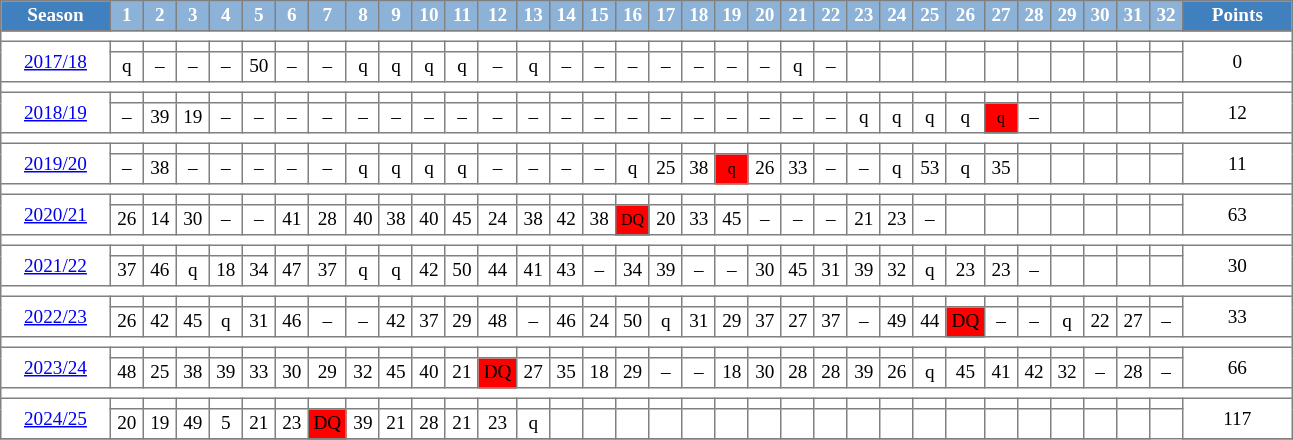<table cellpadding="3" cellspacing="0" border="1" style="background:#fff; font-size:80%; line-height:13px; border:gray solid 1px; border-collapse:collapse;">
<tr style="background:#ccc; text-align:center; color:white">
<td style="background:#4180be;" width="65px"><strong>Season</strong></td>
<td style="background:#8CB2D8;" width="15px"><strong>1</strong></td>
<td style="background:#8CB2D8;" width="15px"><strong>2</strong></td>
<td style="background:#8CB2D8;" width="15px"><strong>3</strong></td>
<td style="background:#8CB2D8;" width="15px"><strong>4</strong></td>
<td style="background:#8CB2D8;" width="15px"><strong>5</strong></td>
<td style="background:#8CB2D8;" width="15px"><strong>6</strong></td>
<td style="background:#8CB2D8;" width="15px"><strong>7</strong></td>
<td style="background:#8CB2D8;" width="15px"><strong>8</strong></td>
<td style="background:#8CB2D8;" width="15px"><strong>9</strong></td>
<td style="background:#8CB2D8;" width="15px"><strong>10</strong></td>
<td style="background:#8CB2D8;" width="15px"><strong>11</strong></td>
<td style="background:#8CB2D8;" width="15px"><strong>12</strong></td>
<td style="background:#8CB2D8;" width="15px"><strong>13</strong></td>
<td style="background:#8CB2D8;" width="15px"><strong>14</strong></td>
<td style="background:#8CB2D8;" width="15px"><strong>15</strong></td>
<td style="background:#8CB2D8;" width="15px"><strong>16</strong></td>
<td style="background:#8CB2D8;" width="15px"><strong>17</strong></td>
<td style="background:#8CB2D8;" width="15px"><strong>18</strong></td>
<td style="background:#8CB2D8;" width="15px"><strong>19</strong></td>
<td style="background:#8CB2D8;" width="15px"><strong>20</strong></td>
<td style="background:#8CB2D8;" width="15px"><strong>21</strong></td>
<td style="background:#8CB2D8;" width="15px"><strong>22</strong></td>
<td style="background:#8CB2D8;" width="15px"><strong>23</strong></td>
<td style="background:#8CB2D8;" width="15px"><strong>24</strong></td>
<td style="background:#8CB2D8;" width="15px"><strong>25</strong></td>
<td style="background:#8CB2D8;" width="15px"><strong>26</strong></td>
<td style="background:#8CB2D8;" width="15px"><strong>27</strong></td>
<td style="background:#8CB2D8;" width="15px"><strong>28</strong></td>
<td style="background:#8CB2D8;" width="15px"><strong>29</strong></td>
<td style="background:#8CB2D8;" width="15px"><strong>30</strong></td>
<td style="background:#8CB2D8;" width="15px"><strong>31</strong></td>
<td style="background:#8CB2D8;" width="15px"><strong>32</strong></td>
<td style="background:#4180be;" width="30px"><strong>Points</strong></td>
</tr>
<tr>
<td colspan=34></td>
</tr>
<tr align=center>
<td rowspan="2" style="width:66px;"><a href='#'>2017/18</a></td>
<th></th>
<th></th>
<th></th>
<th></th>
<th></th>
<th></th>
<th></th>
<th></th>
<th></th>
<th></th>
<th></th>
<th></th>
<th></th>
<th></th>
<th></th>
<th></th>
<th></th>
<th></th>
<th></th>
<th></th>
<th></th>
<th></th>
<th></th>
<th></th>
<th></th>
<th></th>
<th></th>
<th></th>
<th></th>
<th></th>
<th></th>
<th></th>
<td rowspan="2" style="width:66px;">0</td>
</tr>
<tr align=center>
<td>q</td>
<td>–</td>
<td>–</td>
<td>–</td>
<td>50</td>
<td>–</td>
<td>–</td>
<td>q</td>
<td>q</td>
<td>q</td>
<td>q</td>
<td>–</td>
<td>q</td>
<td>–</td>
<td>–</td>
<td>–</td>
<td>–</td>
<td>–</td>
<td>–</td>
<td>–</td>
<td>q</td>
<td>–</td>
<td></td>
<td></td>
<td></td>
<td></td>
<td></td>
<td></td>
<td></td>
<td></td>
<td></td>
<td></td>
</tr>
<tr>
<td colspan=34></td>
</tr>
<tr align=center>
<td rowspan="2" style="width:66px;"><a href='#'>2018/19</a></td>
<th></th>
<th></th>
<th></th>
<th></th>
<th></th>
<th></th>
<th></th>
<th></th>
<th></th>
<th></th>
<th></th>
<th></th>
<th></th>
<th></th>
<th></th>
<th></th>
<th></th>
<th></th>
<th></th>
<th></th>
<th></th>
<th></th>
<th></th>
<th></th>
<th></th>
<th></th>
<th></th>
<th></th>
<th></th>
<th></th>
<th></th>
<th></th>
<td rowspan=2 width=66px>12</td>
</tr>
<tr align=center>
<td>–</td>
<td>39</td>
<td>19</td>
<td>–</td>
<td>–</td>
<td>–</td>
<td>–</td>
<td>–</td>
<td>–</td>
<td>–</td>
<td>–</td>
<td>–</td>
<td>–</td>
<td>–</td>
<td>–</td>
<td>–</td>
<td>–</td>
<td>–</td>
<td>–</td>
<td>–</td>
<td>–</td>
<td>–</td>
<td>q</td>
<td>q</td>
<td>q</td>
<td>q</td>
<td bgcolor=red><small>q</small></td>
<td>–</td>
<td></td>
<td></td>
<td></td>
<td></td>
</tr>
<tr>
<td colspan=34></td>
</tr>
<tr align=center>
<td rowspan="2" style="width:66px;"><a href='#'>2019/20</a></td>
<th></th>
<th></th>
<th></th>
<th></th>
<th></th>
<th></th>
<th></th>
<th></th>
<th></th>
<th></th>
<th></th>
<th></th>
<th></th>
<th></th>
<th></th>
<th></th>
<th></th>
<th></th>
<th></th>
<th></th>
<th></th>
<th></th>
<th></th>
<th></th>
<th></th>
<th></th>
<th></th>
<th></th>
<th></th>
<th></th>
<th></th>
<th></th>
<td rowspan="2" style="width:66px;">11</td>
</tr>
<tr align=center>
<td>–</td>
<td>38</td>
<td>–</td>
<td>–</td>
<td>–</td>
<td>–</td>
<td>–</td>
<td>q</td>
<td>q</td>
<td>q</td>
<td>q</td>
<td>–</td>
<td>–</td>
<td>–</td>
<td>–</td>
<td>q</td>
<td>25</td>
<td>38</td>
<td bgcolor=red><small>q</small></td>
<td>26</td>
<td>33</td>
<td>–</td>
<td>–</td>
<td>q</td>
<td>53</td>
<td>q</td>
<td>35</td>
<td></td>
<td></td>
<td></td>
<td></td>
<td></td>
</tr>
<tr>
<td colspan=34></td>
</tr>
<tr align=center>
<td rowspan="2" style="width:66px;"><a href='#'>2020/21</a></td>
<th></th>
<th></th>
<th></th>
<th></th>
<th></th>
<th></th>
<th></th>
<th></th>
<th></th>
<th></th>
<th></th>
<th></th>
<th></th>
<th></th>
<th></th>
<th></th>
<th></th>
<th></th>
<th></th>
<th></th>
<th></th>
<th></th>
<th></th>
<th></th>
<th></th>
<th></th>
<th></th>
<th></th>
<th></th>
<th></th>
<th></th>
<th></th>
<td rowspan="2" style="width:66px;">63</td>
</tr>
<tr align=center>
<td>26</td>
<td>14</td>
<td>30</td>
<td>–</td>
<td>–</td>
<td>41</td>
<td>28</td>
<td>40</td>
<td>38</td>
<td>40</td>
<td>45</td>
<td>24</td>
<td>38</td>
<td>42</td>
<td>38</td>
<td bgcolor=red><small>DQ</small></td>
<td>20</td>
<td>33</td>
<td>45</td>
<td>–</td>
<td>–</td>
<td>–</td>
<td>21</td>
<td>23</td>
<td>–</td>
<td></td>
<td></td>
<td></td>
<td></td>
<td></td>
<td></td>
</tr>
<tr>
<td colspan=34></td>
</tr>
<tr align=center>
<td rowspan="2" style="width:66px;"><a href='#'>2021/22</a></td>
<th></th>
<th></th>
<th></th>
<th></th>
<th></th>
<th></th>
<th></th>
<th></th>
<th></th>
<th></th>
<th></th>
<th></th>
<th></th>
<th></th>
<th></th>
<th></th>
<th></th>
<th></th>
<th></th>
<th></th>
<th></th>
<th></th>
<th></th>
<th></th>
<th></th>
<th></th>
<th></th>
<th></th>
<th></th>
<th></th>
<th></th>
<th></th>
<td rowspan="2" style="width:66px;">30</td>
</tr>
<tr align=center>
<td>37</td>
<td>46</td>
<td>q</td>
<td>18</td>
<td>34</td>
<td>47</td>
<td>37</td>
<td>q</td>
<td>q</td>
<td>42</td>
<td>50</td>
<td>44</td>
<td>41</td>
<td>43</td>
<td>–</td>
<td>34</td>
<td>39</td>
<td>–</td>
<td>–</td>
<td>30</td>
<td>45</td>
<td>31</td>
<td>39</td>
<td>32</td>
<td>q</td>
<td>23</td>
<td>23</td>
<td>–</td>
<td></td>
<td></td>
<td></td>
<td></td>
</tr>
<tr>
<td colspan=34></td>
</tr>
<tr align=center>
<td rowspan="2" style="width:66px;"><a href='#'>2022/23</a></td>
<th></th>
<th></th>
<th></th>
<th></th>
<th></th>
<th></th>
<th></th>
<th></th>
<th></th>
<th></th>
<th></th>
<th></th>
<th></th>
<th></th>
<th></th>
<th></th>
<th></th>
<th></th>
<th></th>
<th></th>
<th></th>
<th></th>
<th></th>
<th></th>
<th></th>
<th></th>
<th></th>
<th></th>
<th></th>
<th></th>
<th></th>
<th></th>
<td rowspan="2" style="width:66px;">33</td>
</tr>
<tr align=center>
<td>26</td>
<td>42</td>
<td>45</td>
<td>q</td>
<td>31</td>
<td>46</td>
<td>–</td>
<td>–</td>
<td>42</td>
<td>37</td>
<td>29</td>
<td>48</td>
<td>–</td>
<td>46</td>
<td>24</td>
<td>50</td>
<td>q</td>
<td>31</td>
<td>29</td>
<td>37</td>
<td>27</td>
<td>37</td>
<td>–</td>
<td>49</td>
<td>44</td>
<td bgcolor=red>DQ</td>
<td>–</td>
<td>–</td>
<td>q</td>
<td>22</td>
<td>27</td>
<td>–</td>
</tr>
<tr>
<td colspan=34></td>
</tr>
<tr align=center>
<td rowspan="2" style="width:66px;"><a href='#'>2023/24</a></td>
<th></th>
<th></th>
<th></th>
<th></th>
<th></th>
<th></th>
<th></th>
<th></th>
<th></th>
<th></th>
<th></th>
<th></th>
<th></th>
<th></th>
<th></th>
<th></th>
<th></th>
<th></th>
<th></th>
<th></th>
<th></th>
<th></th>
<th></th>
<th></th>
<th></th>
<th></th>
<th></th>
<th></th>
<th></th>
<th></th>
<th></th>
<th></th>
<td rowspan="2" style="width:66px;">66</td>
</tr>
<tr align=center>
<td>48</td>
<td>25</td>
<td>38</td>
<td>39</td>
<td>33</td>
<td>30</td>
<td>29</td>
<td>32</td>
<td>45</td>
<td>40</td>
<td>21</td>
<td bgcolor=red>DQ</td>
<td>27</td>
<td>35</td>
<td>18</td>
<td>29</td>
<td>–</td>
<td>–</td>
<td>18</td>
<td>30</td>
<td>28</td>
<td>28</td>
<td>39</td>
<td>26</td>
<td>q</td>
<td>45</td>
<td>41</td>
<td>42</td>
<td>32</td>
<td>–</td>
<td>28</td>
<td>–</td>
</tr>
<tr>
<td colspan=34></td>
</tr>
<tr align=center>
<td rowspan="2" style="width:66px;"><a href='#'>2024/25</a></td>
<th></th>
<th></th>
<th></th>
<th></th>
<th></th>
<th></th>
<th></th>
<th></th>
<th></th>
<th></th>
<th></th>
<th></th>
<th></th>
<th></th>
<th></th>
<th></th>
<th></th>
<th></th>
<th></th>
<th></th>
<th></th>
<th></th>
<th></th>
<th></th>
<th></th>
<th></th>
<th></th>
<th></th>
<th></th>
<th></th>
<th></th>
<th></th>
<td rowspan="2" style="width:66px;">117</td>
</tr>
<tr align=center>
<td>20</td>
<td>19</td>
<td>49</td>
<td>5</td>
<td>21</td>
<td>23</td>
<td bgcolor=red>DQ</td>
<td>39</td>
<td>21</td>
<td>28</td>
<td>21</td>
<td>23</td>
<td>q</td>
<td></td>
<td></td>
<td></td>
<td></td>
<td></td>
<td></td>
<td></td>
<td></td>
<td></td>
<td></td>
<td></td>
<td></td>
<td></td>
<td></td>
<td></td>
<td></td>
<td></td>
<td></td>
</tr>
<tr>
</tr>
</table>
